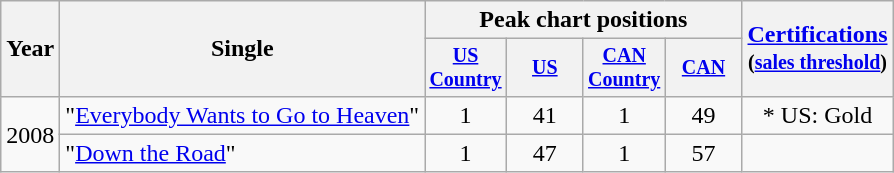<table class="wikitable" style="text-align:center;">
<tr>
<th rowspan=2>Year</th>
<th rowspan=2>Single</th>
<th colspan=4>Peak chart positions</th>
<th rowspan="2" style"width:8em;"><a href='#'>Certifications</a><br><small>(<a href='#'>sales threshold</a>)</small></th>
</tr>
<tr style="font-size:smaller;">
<th width="45"><a href='#'>US Country</a><br></th>
<th width="45"><a href='#'>US</a><br></th>
<th width="45"><a href='#'>CAN Country</a><br></th>
<th width="45"><a href='#'>CAN</a><br></th>
</tr>
<tr>
<td rowspan=2>2008</td>
<td style="text-align:left;">"<a href='#'>Everybody Wants to Go to Heaven</a>"<br></td>
<td>1</td>
<td>41</td>
<td>1</td>
<td>49</td>
<td>* US: Gold</td>
</tr>
<tr>
<td style="text-align:left;">"<a href='#'>Down the Road</a>" </td>
<td>1</td>
<td>47</td>
<td>1</td>
<td>57</td>
<td></td>
</tr>
</table>
